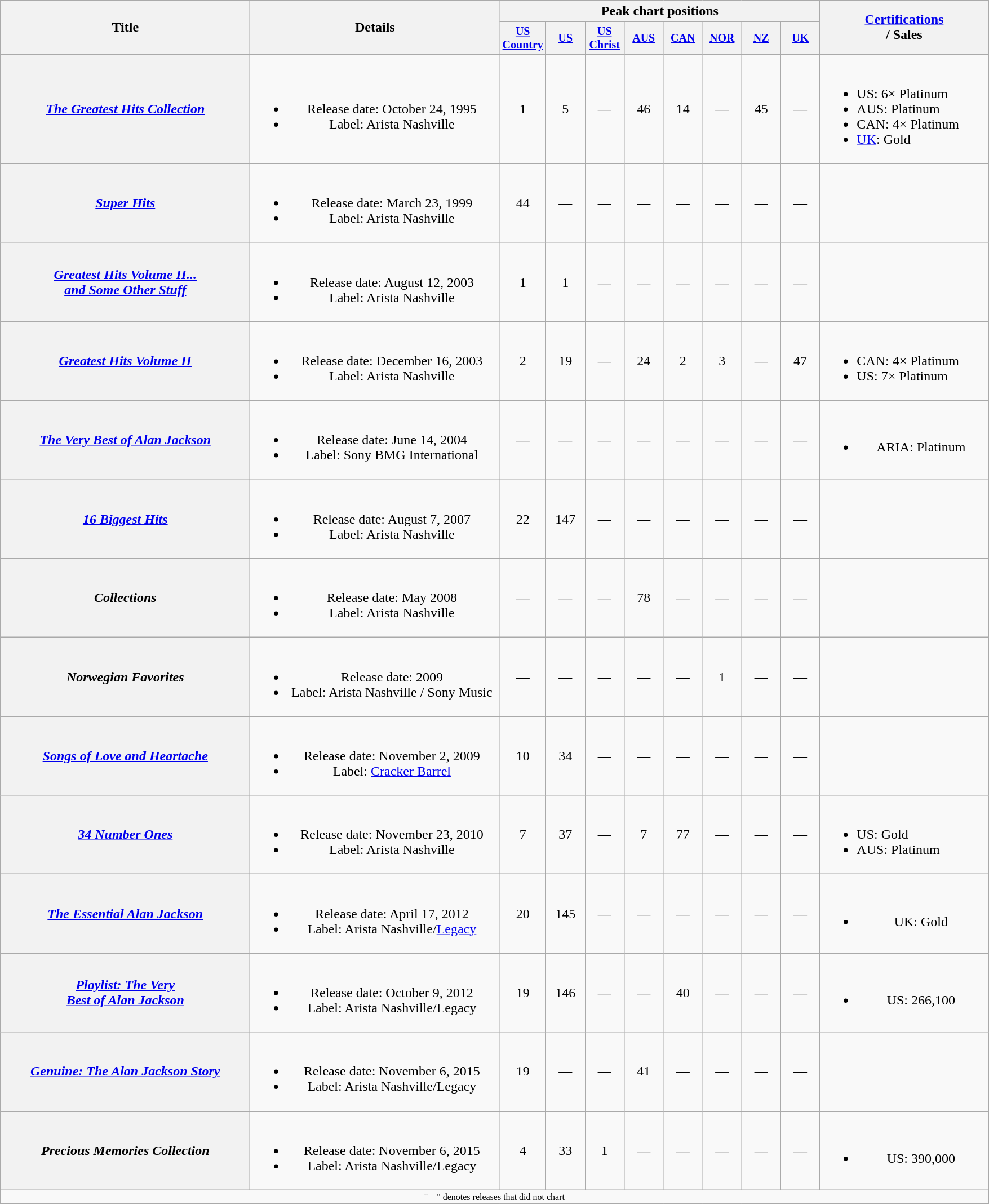<table class="wikitable plainrowheaders" style="text-align:center;">
<tr>
<th rowspan="2" style="width:18em;">Title</th>
<th rowspan="2" style="width:18em;">Details</th>
<th colspan="8">Peak chart positions</th>
<th rowspan="2" style="width:12em;"><a href='#'>Certifications</a><br>/ Sales</th>
</tr>
<tr style="font-size:smaller;">
<th width="40"><a href='#'>US Country</a><br></th>
<th width="40"><a href='#'>US</a><br></th>
<th width="40"><a href='#'>US<br>Christ</a><br></th>
<th width="40"><a href='#'>AUS</a><br></th>
<th width="40"><a href='#'>CAN</a><br></th>
<th width="40"><a href='#'>NOR</a><br></th>
<th width="40"><a href='#'>NZ</a><br></th>
<th width="40"><a href='#'>UK</a><br></th>
</tr>
<tr>
<th scope="row"><em><a href='#'>The Greatest Hits Collection</a></em></th>
<td><br><ul><li>Release date: October 24, 1995</li><li>Label: Arista Nashville</li></ul></td>
<td>1</td>
<td>5</td>
<td>—</td>
<td>46</td>
<td>14</td>
<td>—</td>
<td>45</td>
<td>—</td>
<td align="left"><br><ul><li>US: 6× Platinum</li><li>AUS: Platinum</li><li>CAN: 4× Platinum</li><li><a href='#'>UK</a>: Gold</li></ul></td>
</tr>
<tr>
<th scope="row"><em><a href='#'>Super Hits</a></em></th>
<td><br><ul><li>Release date: March 23, 1999</li><li>Label: Arista Nashville</li></ul></td>
<td>44</td>
<td>—</td>
<td>—</td>
<td>—</td>
<td>—</td>
<td>—</td>
<td>—</td>
<td>—</td>
<td></td>
</tr>
<tr>
<th scope="row"><em><a href='#'>Greatest Hits Volume II...<br>and Some Other Stuff</a></em></th>
<td><br><ul><li>Release date: August 12, 2003</li><li>Label: Arista Nashville</li></ul></td>
<td>1</td>
<td>1</td>
<td>—</td>
<td>—</td>
<td>—</td>
<td>—</td>
<td>—</td>
<td>—</td>
<td></td>
</tr>
<tr>
<th scope="row"><em><a href='#'>Greatest Hits Volume II</a></em></th>
<td><br><ul><li>Release date: December 16, 2003</li><li>Label: Arista Nashville</li></ul></td>
<td>2</td>
<td>19</td>
<td>—</td>
<td>24</td>
<td>2</td>
<td>3</td>
<td>—</td>
<td>47</td>
<td align="left"><br><ul><li>CAN: 4× Platinum</li><li>US: 7× Platinum</li></ul></td>
</tr>
<tr>
<th scope="row"><em><a href='#'>The Very Best of Alan Jackson</a></em></th>
<td><br><ul><li>Release date: June 14, 2004</li><li>Label: Sony BMG International</li></ul></td>
<td>—</td>
<td>—</td>
<td>—</td>
<td>—</td>
<td>—</td>
<td>—</td>
<td>—</td>
<td>—</td>
<td><br><ul><li>ARIA: Platinum</li></ul></td>
</tr>
<tr>
<th scope="row"><em><a href='#'>16 Biggest Hits</a></em></th>
<td><br><ul><li>Release date: August 7, 2007</li><li>Label: Arista Nashville</li></ul></td>
<td>22</td>
<td>147</td>
<td>—</td>
<td>—</td>
<td>—</td>
<td>—</td>
<td>—</td>
<td>—</td>
<td></td>
</tr>
<tr>
<th scope="row"><em>Collections</em></th>
<td><br><ul><li>Release date: May 2008</li><li>Label: Arista Nashville</li></ul></td>
<td>—</td>
<td>—</td>
<td>—</td>
<td>78</td>
<td>—</td>
<td>—</td>
<td>—</td>
<td>—</td>
<td></td>
</tr>
<tr>
<th scope="row"><em>Norwegian Favorites</em></th>
<td><br><ul><li>Release date: 2009</li><li>Label: Arista Nashville / Sony Music</li></ul></td>
<td>—</td>
<td>—</td>
<td>—</td>
<td>—</td>
<td>—</td>
<td>1</td>
<td>—</td>
<td>—</td>
<td></td>
</tr>
<tr>
<th scope="row"><em><a href='#'>Songs of Love and Heartache</a></em></th>
<td><br><ul><li>Release date: November 2, 2009</li><li>Label: <a href='#'>Cracker Barrel</a></li></ul></td>
<td>10</td>
<td>34</td>
<td>—</td>
<td>—</td>
<td>—</td>
<td>—</td>
<td>—</td>
<td>—</td>
<td></td>
</tr>
<tr>
<th scope="row"><em><a href='#'>34 Number Ones</a></em></th>
<td><br><ul><li>Release date: November 23, 2010</li><li>Label: Arista Nashville</li></ul></td>
<td>7</td>
<td>37</td>
<td>—</td>
<td>7</td>
<td>77</td>
<td>—</td>
<td>—</td>
<td>—</td>
<td align="left"><br><ul><li>US: Gold</li><li>AUS: Platinum</li></ul></td>
</tr>
<tr>
<th scope="row"><em><a href='#'>The Essential Alan Jackson</a></em></th>
<td><br><ul><li>Release date: April 17, 2012</li><li>Label: Arista Nashville/<a href='#'>Legacy</a></li></ul></td>
<td>20</td>
<td>145</td>
<td>—</td>
<td>—</td>
<td>—</td>
<td>—</td>
<td>—</td>
<td>—</td>
<td><br><ul><li>UK: Gold</li></ul></td>
</tr>
<tr>
<th scope="row"><em><a href='#'>Playlist: The Very<br>Best of Alan Jackson</a></em></th>
<td><br><ul><li>Release date: October 9, 2012</li><li>Label: Arista Nashville/Legacy</li></ul></td>
<td>19</td>
<td>146</td>
<td>—</td>
<td>—</td>
<td>40</td>
<td>—</td>
<td>—</td>
<td>—</td>
<td><br><ul><li>US: 266,100</li></ul></td>
</tr>
<tr>
<th scope="row"><em><a href='#'>Genuine: The Alan Jackson Story</a></em></th>
<td><br><ul><li>Release date: November 6, 2015</li><li>Label: Arista Nashville/Legacy</li></ul></td>
<td>19</td>
<td>—</td>
<td>—</td>
<td>41<br></td>
<td>—</td>
<td>—</td>
<td>—</td>
<td>—</td>
<td></td>
</tr>
<tr>
<th scope="row"><em>Precious Memories Collection</em></th>
<td><br><ul><li>Release date: November 6, 2015</li><li>Label: Arista Nashville/Legacy</li></ul></td>
<td>4</td>
<td>33</td>
<td>1</td>
<td>—</td>
<td>—</td>
<td>—</td>
<td>—</td>
<td>—</td>
<td><br><ul><li>US: 390,000</li></ul></td>
</tr>
<tr>
<td colspan="16" style="font-size:8pt">"—" denotes releases that did not chart</td>
</tr>
<tr>
</tr>
</table>
